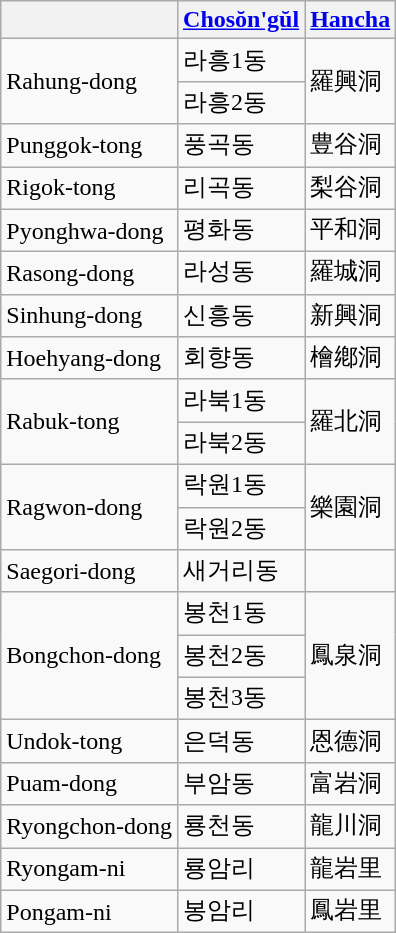<table class="wikitable">
<tr>
<th></th>
<th><a href='#'>Chosŏn'gŭl</a></th>
<th><a href='#'>Hancha</a></th>
</tr>
<tr>
<td rowspan=2>Rahung-dong</td>
<td>라흥1동</td>
<td rowspan=2>羅興洞</td>
</tr>
<tr>
<td>라흥2동</td>
</tr>
<tr>
<td>Punggok-tong</td>
<td>풍곡동</td>
<td>豊谷洞</td>
</tr>
<tr>
<td>Rigok-tong</td>
<td>리곡동</td>
<td>梨谷洞</td>
</tr>
<tr>
<td>Pyonghwa-dong</td>
<td>평화동</td>
<td>平和洞</td>
</tr>
<tr>
<td>Rasong-dong</td>
<td>라성동</td>
<td>羅城洞</td>
</tr>
<tr>
<td>Sinhung-dong</td>
<td>신흥동</td>
<td>新興洞</td>
</tr>
<tr>
<td>Hoehyang-dong</td>
<td>회향동</td>
<td>檜鄕洞</td>
</tr>
<tr>
<td rowspan=2>Rabuk-tong</td>
<td>라북1동</td>
<td rowspan=2>羅北洞</td>
</tr>
<tr>
<td>라북2동</td>
</tr>
<tr>
<td rowspan=2>Ragwon-dong</td>
<td>락원1동</td>
<td rowspan=2>樂園洞</td>
</tr>
<tr>
<td>락원2동</td>
</tr>
<tr>
<td>Saegori-dong</td>
<td>새거리동</td>
<td></td>
</tr>
<tr>
<td rowspan=3>Bongchon-dong</td>
<td>봉천1동</td>
<td rowspan=3>鳳泉洞</td>
</tr>
<tr>
<td>봉천2동</td>
</tr>
<tr>
<td>봉천3동</td>
</tr>
<tr>
<td>Undok-tong</td>
<td>은덕동</td>
<td>恩德洞</td>
</tr>
<tr>
<td>Puam-dong</td>
<td>부암동</td>
<td>富岩洞</td>
</tr>
<tr>
<td>Ryongchon-dong</td>
<td>룡천동</td>
<td>龍川洞</td>
</tr>
<tr>
<td>Ryongam-ni</td>
<td>룡암리</td>
<td>龍岩里</td>
</tr>
<tr>
<td>Pongam-ni</td>
<td>봉암리</td>
<td>鳳岩里</td>
</tr>
</table>
